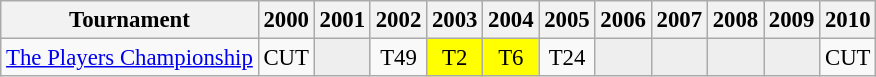<table class="wikitable" style="font-size:95%;text-align:center;">
<tr>
<th>Tournament</th>
<th>2000</th>
<th>2001</th>
<th>2002</th>
<th>2003</th>
<th>2004</th>
<th>2005</th>
<th>2006</th>
<th>2007</th>
<th>2008</th>
<th>2009</th>
<th>2010</th>
</tr>
<tr>
<td align=left><a href='#'>The Players Championship</a></td>
<td>CUT</td>
<td style="background:#eeeeee;"></td>
<td>T49</td>
<td style="background:yellow;">T2</td>
<td style="background:yellow;">T6</td>
<td>T24</td>
<td style="background:#eeeeee;"></td>
<td style="background:#eeeeee;"></td>
<td style="background:#eeeeee;"></td>
<td style="background:#eeeeee;"></td>
<td>CUT</td>
</tr>
</table>
